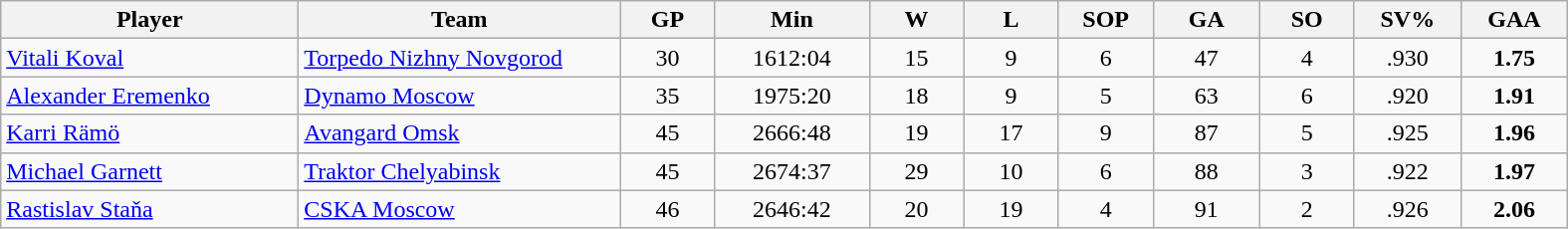<table class="wikitable sortable" style="text-align:center;">
<tr>
<th style="width: 12em;">Player</th>
<th style="width: 13em;">Team</th>
<th style="width: 3.5em;">GP</th>
<th style="width: 6em;">Min</th>
<th style="width: 3.5em;">W</th>
<th style="width: 3.5em;">L</th>
<th style="width: 3.5em;">SOP</th>
<th style="width: 4em;">GA</th>
<th style="width: 3.5em;">SO</th>
<th style="width: 4em;">SV%</th>
<th style="width: 4em;">GAA</th>
</tr>
<tr>
<td align="left"><a href='#'>Vitali Koval</a></td>
<td align="left"><a href='#'>Torpedo Nizhny Novgorod</a></td>
<td>30</td>
<td>1612:04</td>
<td>15</td>
<td>9</td>
<td>6</td>
<td>47</td>
<td>4</td>
<td>.930</td>
<td><strong>1.75</strong></td>
</tr>
<tr>
<td align="left"><a href='#'>Alexander Eremenko</a></td>
<td align="left"><a href='#'>Dynamo Moscow</a></td>
<td>35</td>
<td>1975:20</td>
<td>18</td>
<td>9</td>
<td>5</td>
<td>63</td>
<td>6</td>
<td>.920</td>
<td><strong>1.91</strong></td>
</tr>
<tr>
<td align="left"><a href='#'>Karri Rämö</a></td>
<td align="left"><a href='#'>Avangard Omsk</a></td>
<td>45</td>
<td>2666:48</td>
<td>19</td>
<td>17</td>
<td>9</td>
<td>87</td>
<td>5</td>
<td>.925</td>
<td><strong>1.96</strong></td>
</tr>
<tr>
<td align="left"><a href='#'>Michael Garnett</a></td>
<td align="left"><a href='#'>Traktor Chelyabinsk</a></td>
<td>45</td>
<td>2674:37</td>
<td>29</td>
<td>10</td>
<td>6</td>
<td>88</td>
<td>3</td>
<td>.922</td>
<td><strong>1.97</strong></td>
</tr>
<tr>
<td align="left"><a href='#'>Rastislav Staňa</a></td>
<td align="left"><a href='#'>CSKA Moscow</a></td>
<td>46</td>
<td>2646:42</td>
<td>20</td>
<td>19</td>
<td>4</td>
<td>91</td>
<td>2</td>
<td>.926</td>
<td><strong>2.06</strong></td>
</tr>
</table>
